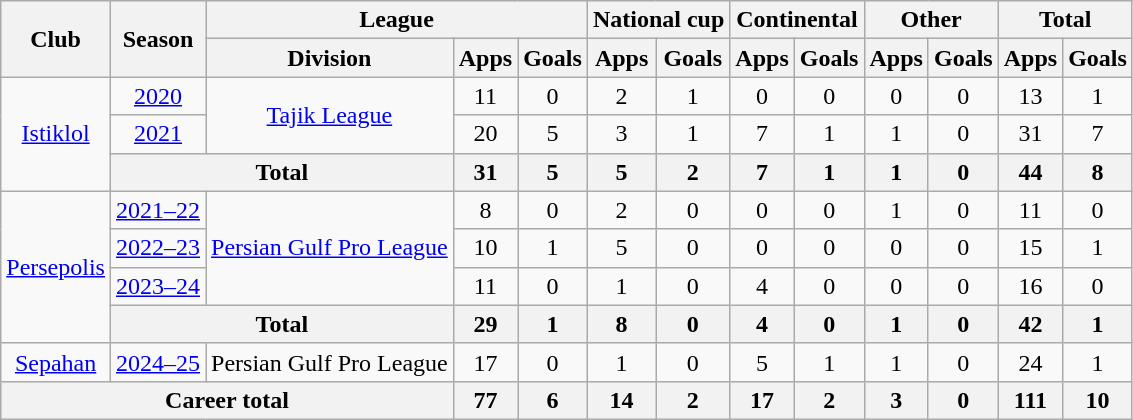<table class="wikitable" style="text-align:center">
<tr>
<th rowspan="2">Club</th>
<th rowspan="2">Season</th>
<th colspan="3">League</th>
<th colspan="2">National cup</th>
<th colspan="2">Continental</th>
<th colspan="2">Other</th>
<th colspan="2">Total</th>
</tr>
<tr>
<th>Division</th>
<th>Apps</th>
<th>Goals</th>
<th>Apps</th>
<th>Goals</th>
<th>Apps</th>
<th>Goals</th>
<th>Apps</th>
<th>Goals</th>
<th>Apps</th>
<th>Goals</th>
</tr>
<tr>
<td rowspan="3"><a href='#'>Istiklol</a></td>
<td><a href='#'>2020</a></td>
<td rowspan="2"><a href='#'>Tajik League</a></td>
<td>11</td>
<td>0</td>
<td>2</td>
<td>1</td>
<td>0</td>
<td>0</td>
<td>0</td>
<td>0</td>
<td>13</td>
<td>1</td>
</tr>
<tr>
<td><a href='#'>2021</a></td>
<td>20</td>
<td>5</td>
<td>3</td>
<td>1</td>
<td>7</td>
<td>1</td>
<td>1</td>
<td>0</td>
<td>31</td>
<td>7</td>
</tr>
<tr>
<th colspan="2">Total</th>
<th>31</th>
<th>5</th>
<th>5</th>
<th>2</th>
<th>7</th>
<th>1</th>
<th>1</th>
<th>0</th>
<th>44</th>
<th>8</th>
</tr>
<tr>
<td rowspan="4"><a href='#'>Persepolis</a></td>
<td><a href='#'>2021–22</a></td>
<td rowspan="3"><a href='#'>Persian Gulf Pro League</a></td>
<td>8</td>
<td>0</td>
<td>2</td>
<td>0</td>
<td>0</td>
<td>0</td>
<td>1</td>
<td>0</td>
<td>11</td>
<td>0</td>
</tr>
<tr>
<td><a href='#'>2022–23</a></td>
<td>10</td>
<td>1</td>
<td>5</td>
<td>0</td>
<td>0</td>
<td>0</td>
<td>0</td>
<td>0</td>
<td>15</td>
<td>1</td>
</tr>
<tr>
<td><a href='#'>2023–24</a></td>
<td>11</td>
<td>0</td>
<td>1</td>
<td>0</td>
<td>4</td>
<td>0</td>
<td>0</td>
<td>0</td>
<td>16</td>
<td>0</td>
</tr>
<tr>
<th colspan="2">Total</th>
<th>29</th>
<th>1</th>
<th>8</th>
<th>0</th>
<th>4</th>
<th>0</th>
<th>1</th>
<th>0</th>
<th>42</th>
<th>1</th>
</tr>
<tr>
<td><a href='#'>Sepahan</a></td>
<td><a href='#'>2024–25</a></td>
<td>Persian Gulf Pro League</td>
<td>17</td>
<td>0</td>
<td>1</td>
<td>0</td>
<td>5</td>
<td>1</td>
<td>1</td>
<td>0</td>
<td>24</td>
<td>1</td>
</tr>
<tr>
<th colspan="3">Career total</th>
<th>77</th>
<th>6</th>
<th>14</th>
<th>2</th>
<th>17</th>
<th>2</th>
<th>3</th>
<th>0</th>
<th>111</th>
<th>10</th>
</tr>
</table>
